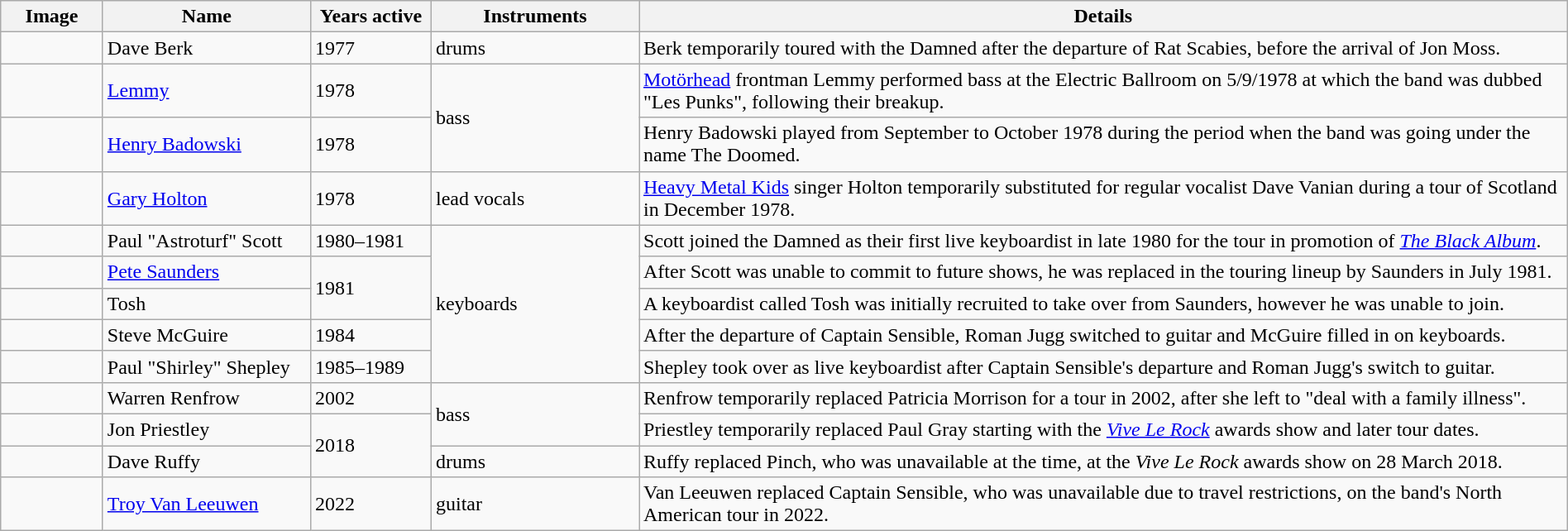<table class="wikitable" border="1" width=100%>
<tr>
<th width="75">Image</th>
<th width="160">Name</th>
<th width="90">Years active</th>
<th width="160">Instruments</th>
<th>Details</th>
</tr>
<tr>
<td></td>
<td>Dave Berk</td>
<td>1977</td>
<td>drums</td>
<td>Berk temporarily toured with the Damned after the departure of Rat Scabies, before the arrival of Jon Moss.</td>
</tr>
<tr>
<td></td>
<td><a href='#'>Lemmy</a><br></td>
<td>1978 </td>
<td rowspan="2">bass</td>
<td><a href='#'>Motörhead</a> frontman Lemmy performed bass at the Electric Ballroom on 5/9/1978 at which the band was dubbed "Les Punks", following their breakup.</td>
</tr>
<tr>
<td></td>
<td><a href='#'>Henry Badowski</a></td>
<td>1978</td>
<td>Henry Badowski played from September to October 1978 during the period when the band was going under the name The Doomed.</td>
</tr>
<tr>
<td></td>
<td><a href='#'>Gary Holton</a></td>
<td>1978 </td>
<td>lead vocals</td>
<td><a href='#'>Heavy Metal Kids</a> singer Holton temporarily substituted for regular vocalist Dave Vanian during a tour of Scotland in December 1978.</td>
</tr>
<tr>
<td></td>
<td>Paul "Astroturf" Scott</td>
<td>1980–1981</td>
<td rowspan="5">keyboards</td>
<td>Scott joined the Damned as their first live keyboardist in late 1980 for the tour in promotion of <em><a href='#'>The Black Album</a></em>.</td>
</tr>
<tr>
<td></td>
<td><a href='#'>Pete Saunders</a></td>
<td rowspan="2">1981</td>
<td>After Scott was unable to commit to future shows, he was replaced in the touring lineup by Saunders in July 1981.</td>
</tr>
<tr>
<td></td>
<td>Tosh</td>
<td>A keyboardist called Tosh was initially recruited to take over from Saunders, however he was unable to join.</td>
</tr>
<tr>
<td></td>
<td>Steve McGuire</td>
<td>1984</td>
<td>After the departure of Captain Sensible, Roman Jugg switched to guitar and McGuire filled in on keyboards.</td>
</tr>
<tr>
<td></td>
<td>Paul "Shirley" Shepley</td>
<td>1985–1989</td>
<td>Shepley took over as live keyboardist after Captain Sensible's departure and Roman Jugg's switch to guitar.</td>
</tr>
<tr>
<td></td>
<td>Warren Renfrow</td>
<td>2002</td>
<td rowspan="2">bass</td>
<td>Renfrow temporarily replaced Patricia Morrison for a tour in 2002, after she left to "deal with a family illness".</td>
</tr>
<tr>
<td></td>
<td>Jon Priestley</td>
<td rowspan="2">2018</td>
<td>Priestley temporarily replaced Paul Gray starting with the <em><a href='#'>Vive Le Rock</a></em> awards show and later tour dates.</td>
</tr>
<tr>
<td></td>
<td>Dave Ruffy</td>
<td>drums</td>
<td>Ruffy replaced Pinch, who was unavailable at the time, at the <em>Vive Le Rock</em> awards show on 28 March 2018.</td>
</tr>
<tr>
<td></td>
<td><a href='#'>Troy Van Leeuwen</a></td>
<td>2022</td>
<td>guitar</td>
<td>Van Leeuwen replaced Captain Sensible, who was unavailable due to travel restrictions, on the band's North American tour in 2022.</td>
</tr>
</table>
